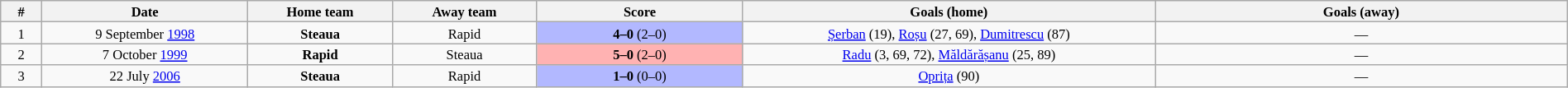<table class="wikitable" style="width:100%; margin:0 left; font-size: 11px">
<tr>
<th width=2%>#</th>
<th class="unsortable" width=10%>Date</th>
<th width=7%>Home team</th>
<th width=7%>Away team</th>
<th width=10%>Score</th>
<th width=20%>Goals (home)</th>
<th width=20%>Goals (away)</th>
</tr>
<tr style="text-align:center;">
<td>1</td>
<td>9 September <a href='#'>1998</a></td>
<td><strong>Steaua</strong></td>
<td>Rapid</td>
<td bgcolor=#b2b8ff><strong>4–0</strong> (2–0)</td>
<td><a href='#'>Șerban</a> (19), <a href='#'>Roșu</a> (27, 69), <a href='#'>Dumitrescu</a> (87)</td>
<td>—</td>
</tr>
<tr style="text-align:center;">
<td>2</td>
<td>7 October <a href='#'>1999</a></td>
<td><strong>Rapid</strong></td>
<td>Steaua</td>
<td bgcolor=#ffb2b2><strong>5–0</strong> (2–0)</td>
<td><a href='#'>Radu</a> (3, 69, 72), <a href='#'>Măldărășanu</a> (25, 89)</td>
<td>—</td>
</tr>
<tr style="text-align:center;">
<td>3</td>
<td>22 July <a href='#'>2006</a></td>
<td><strong>Steaua</strong></td>
<td>Rapid</td>
<td bgcolor=#b2b8ff><strong>1–0</strong> (0–0)</td>
<td><a href='#'>Oprița</a> (90)</td>
<td>—</td>
</tr>
</table>
